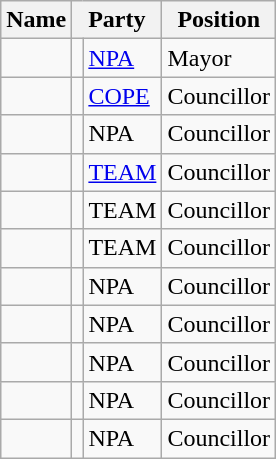<table class="wikitable">
<tr>
<th>Name</th>
<th colspan="2">Party</th>
<th>Position</th>
</tr>
<tr>
<td></td>
<td></td>
<td><a href='#'>NPA</a></td>
<td>Mayor</td>
</tr>
<tr>
<td></td>
<td></td>
<td><a href='#'>COPE</a></td>
<td>Councillor</td>
</tr>
<tr>
<td></td>
<td></td>
<td>NPA</td>
<td>Councillor</td>
</tr>
<tr>
<td></td>
<td></td>
<td><a href='#'>TEAM</a></td>
<td>Councillor</td>
</tr>
<tr>
<td></td>
<td></td>
<td>TEAM</td>
<td>Councillor</td>
</tr>
<tr>
<td></td>
<td></td>
<td>TEAM</td>
<td>Councillor</td>
</tr>
<tr>
<td></td>
<td></td>
<td>NPA</td>
<td>Councillor</td>
</tr>
<tr>
<td></td>
<td></td>
<td>NPA</td>
<td>Councillor</td>
</tr>
<tr>
<td></td>
<td></td>
<td>NPA</td>
<td>Councillor</td>
</tr>
<tr>
<td></td>
<td></td>
<td>NPA</td>
<td>Councillor</td>
</tr>
<tr>
<td></td>
<td></td>
<td>NPA</td>
<td>Councillor</td>
</tr>
</table>
